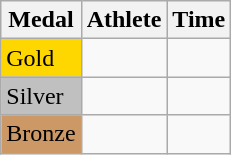<table class="wikitable">
<tr>
<th>Medal</th>
<th>Athlete</th>
<th>Time</th>
</tr>
<tr>
<td bgcolor="gold">Gold</td>
<td></td>
<td></td>
</tr>
<tr>
<td bgcolor="silver">Silver</td>
<td></td>
<td></td>
</tr>
<tr>
<td bgcolor="CC9966">Bronze</td>
<td></td>
<td></td>
</tr>
</table>
